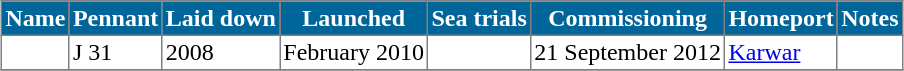<table class="toccolours" border="1" cellspacing="1" cellpadding="2" style="margin:auto; border-collapse:collapse;">
<tr style="background:#069; color:white;">
<th>Name</th>
<th>Pennant</th>
<th>Laid down</th>
<th>Launched</th>
<th>Sea trials</th>
<th>Commissioning</th>
<th>Homeport</th>
<th>Notes</th>
</tr>
<tr>
<td></td>
<td>J 31</td>
<td>2008</td>
<td>February 2010</td>
<td></td>
<td>21 September 2012</td>
<td><a href='#'>Karwar</a></td>
<td></td>
</tr>
<tr>
</tr>
</table>
